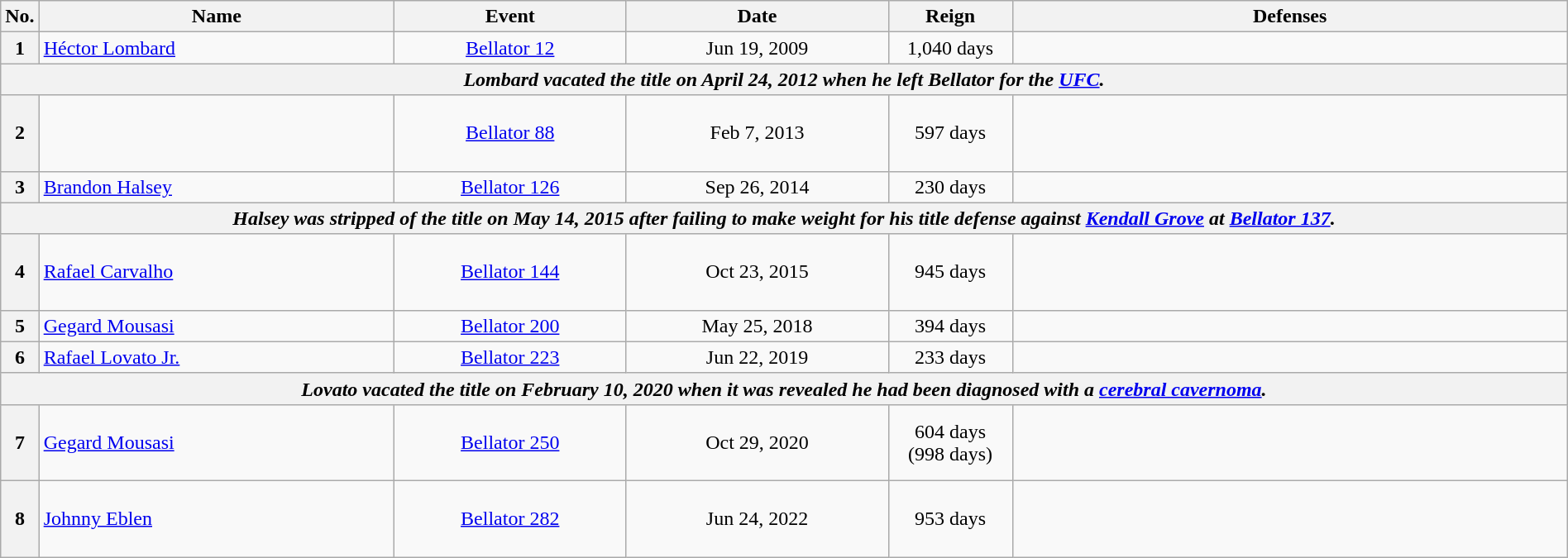<table class="wikitable" width=100% style="text-align: center;">
<tr>
<th width=1%>No.</th>
<th width=23%>Name</th>
<th width=15%>Event</th>
<th width=17%>Date</th>
<th width=8%>Reign</th>
<th width=36%>Defenses</th>
</tr>
<tr>
<th>1</th>
<td align=left> <a href='#'>Héctor Lombard</a><br></td>
<td><a href='#'>Bellator 12</a><br></td>
<td>Jun 19, 2009</td>
<td>1,040 days</td>
<td align=left><br></td>
</tr>
<tr>
<th colspan=6><em>Lombard vacated the title on April 24, 2012 when he left Bellator for the <a href='#'>UFC</a>.</em></th>
</tr>
<tr>
<th>2</th>
<td align=left><br></td>
<td><a href='#'>Bellator 88</a><br></td>
<td>Feb 7, 2013</td>
<td>597 days</td>
<td align=left><br><br>
<br>
</td>
</tr>
<tr>
<th>3</th>
<td align=left> <a href='#'>Brandon Halsey</a></td>
<td><a href='#'>Bellator 126</a><br></td>
<td>Sep 26, 2014</td>
<td>230 days</td>
<td></td>
</tr>
<tr>
<th colspan=6><em>Halsey was stripped of the title on May 14, 2015 after failing to make weight for his title defense against <a href='#'>Kendall Grove</a> at <a href='#'>Bellator 137</a>.</em></th>
</tr>
<tr>
<th>4</th>
<td align=left> <a href='#'>Rafael Carvalho</a><br></td>
<td><a href='#'>Bellator 144</a><br></td>
<td>Oct 23, 2015</td>
<td>945 days</td>
<td align=left><br><br>
<br>
</td>
</tr>
<tr>
<th>5</th>
<td align=left> <a href='#'>Gegard Mousasi</a></td>
<td><a href='#'>Bellator 200</a><br></td>
<td>May 25, 2018</td>
<td>394 days</td>
<td align=left><br></td>
</tr>
<tr>
<th>6</th>
<td align=left> <a href='#'>Rafael Lovato Jr.</a></td>
<td><a href='#'>Bellator 223</a><br></td>
<td>Jun 22, 2019</td>
<td>233 days</td>
<td></td>
</tr>
<tr>
<th colspan=6><em>Lovato vacated the title on February 10, 2020 when it was revealed he had been diagnosed with a <a href='#'>cerebral cavernoma</a>.</em></th>
</tr>
<tr>
<th>7</th>
<td align=left> <a href='#'>Gegard Mousasi</a> <br></td>
<td><a href='#'>Bellator 250</a><br></td>
<td>Oct 29, 2020</td>
<td>604 days<br>(998 days)</td>
<td align=left><br><br>
<br></td>
</tr>
<tr>
<th>8</th>
<td align=left> <a href='#'>Johnny Eblen</a></td>
<td><a href='#'>Bellator 282</a><br></td>
<td>Jun 24, 2022</td>
<td>953 days</td>
<td align=left><br><br>
<br>
</td>
</tr>
</table>
